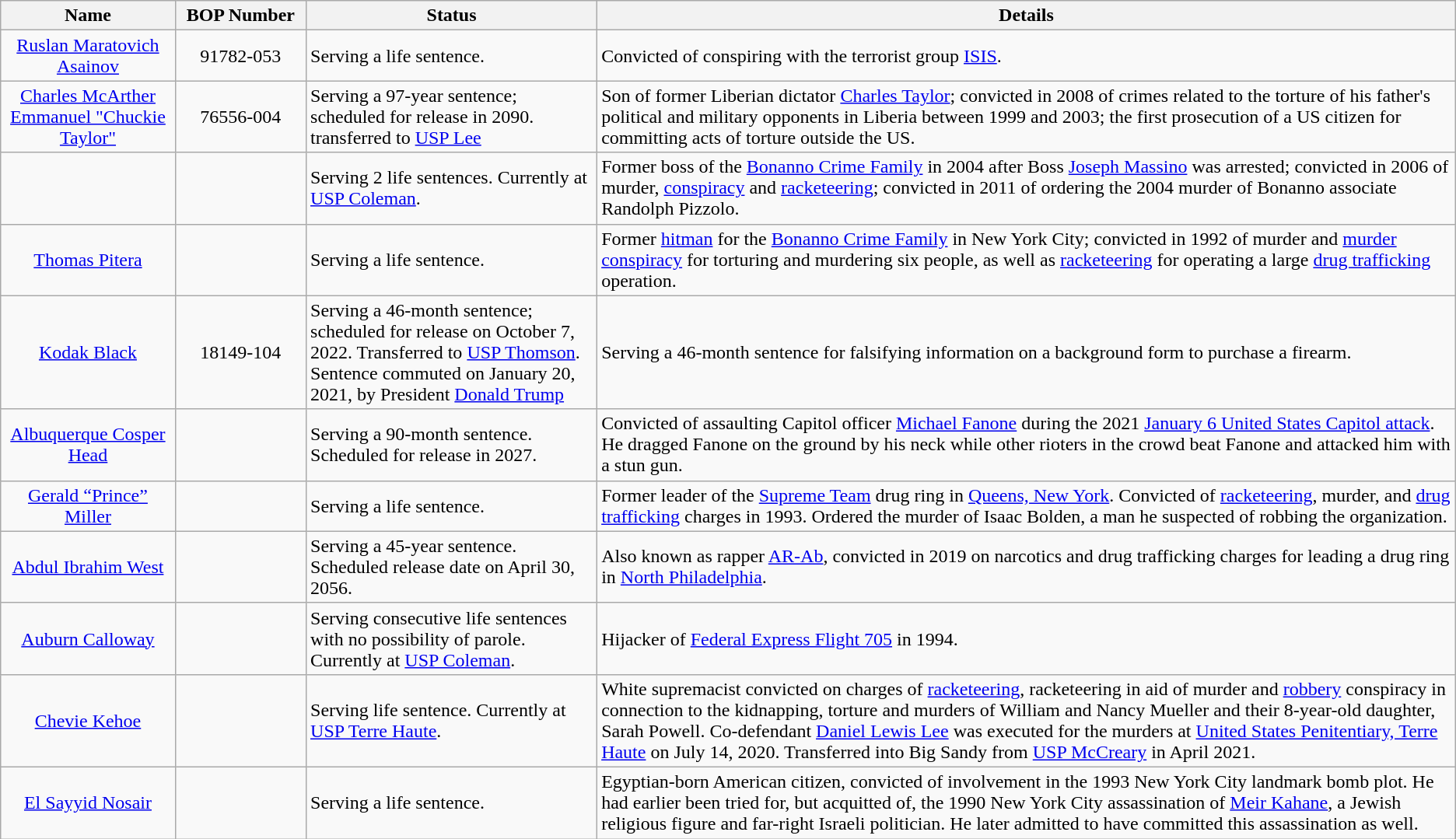<table class="wikitable sortable">
<tr>
<th width=12%>Name</th>
<th width=9%>BOP Number</th>
<th width=20%>Status</th>
<th width=59%>Details</th>
</tr>
<tr>
<td style="text-align:center;"><a href='#'>Ruslan Maratovich Asainov</a></td>
<td style="text-align:center;">91782-053</td>
<td>Serving a life sentence.</td>
<td>Convicted of conspiring with the terrorist group <a href='#'>ISIS</a>.</td>
</tr>
<tr>
<td align="center"><a href='#'>Charles McArther Emmanuel "Chuckie Taylor"</a></td>
<td align="center">76556-004</td>
<td>Serving a 97-year sentence; scheduled for release in 2090. transferred to <a href='#'>USP Lee</a></td>
<td>Son of former Liberian dictator <a href='#'>Charles Taylor</a>; convicted in 2008 of crimes related to the torture of his father's political and military opponents in Liberia between 1999 and 2003; the first prosecution of a US citizen for committing acts of torture outside the US.</td>
</tr>
<tr>
<td style="text-align:center;"></td>
<td style="text-align:center;"></td>
<td>Serving 2 life sentences. Currently at <a href='#'>USP Coleman</a>.</td>
<td>Former boss of the <a href='#'>Bonanno Crime Family</a> in 2004 after Boss <a href='#'>Joseph Massino</a> was arrested; convicted in 2006 of murder, <a href='#'>conspiracy</a> and <a href='#'>racketeering</a>; convicted in 2011 of ordering the 2004 murder of Bonanno associate Randolph Pizzolo.</td>
</tr>
<tr>
<td align="center"><a href='#'>Thomas Pitera</a></td>
<td align="center"></td>
<td>Serving a life sentence.</td>
<td>Former <a href='#'>hitman</a> for the <a href='#'>Bonanno Crime Family</a> in New York City; convicted in 1992 of murder and <a href='#'>murder conspiracy</a> for torturing and murdering six people, as well as <a href='#'>racketeering</a> for operating a large <a href='#'>drug trafficking</a> operation.</td>
</tr>
<tr>
<td align="center"><a href='#'>Kodak Black</a></td>
<td align="center">18149-104</td>
<td>Serving a 46-month sentence; scheduled for release on October 7, 2022. Transferred to <a href='#'>USP Thomson</a>. Sentence commuted on January 20, 2021, by President <a href='#'>Donald Trump</a></td>
<td>Serving a 46-month sentence for falsifying information on a background form to purchase a firearm.</td>
</tr>
<tr>
<td align="center"><a href='#'>Albuquerque Cosper Head</a></td>
<td align="center"></td>
<td>Serving a 90-month sentence. Scheduled for release in 2027.</td>
<td>Convicted of assaulting Capitol officer <a href='#'>Michael Fanone</a> during the 2021 <a href='#'>January 6 United States Capitol attack</a>. He dragged Fanone on the ground by his neck while other rioters in the crowd beat Fanone and attacked him with a stun gun.</td>
</tr>
<tr>
<td align="center"><a href='#'>Gerald “Prince” Miller</a></td>
<td align="center"></td>
<td>Serving a life sentence.</td>
<td>Former leader of the <a href='#'>Supreme Team</a> drug ring in <a href='#'>Queens, New York</a>. Convicted of <a href='#'>racketeering</a>, murder, and <a href='#'>drug trafficking</a> charges in 1993. Ordered the murder of Isaac Bolden, a man he suspected of robbing the organization.</td>
</tr>
<tr>
<td align="center"><a href='#'>Abdul Ibrahim West</a></td>
<td align="center"></td>
<td>Serving a 45-year sentence. Scheduled release date on April 30, 2056.</td>
<td>Also known as rapper <a href='#'>AR-Ab</a>, convicted in 2019 on narcotics and drug trafficking charges for leading a drug ring in <a href='#'>North Philadelphia</a>.</td>
</tr>
<tr>
<td align="center"><a href='#'>Auburn Calloway</a></td>
<td align="center"></td>
<td>Serving consecutive life sentences with no possibility of parole. Currently at <a href='#'>USP Coleman</a>.</td>
<td>Hijacker of <a href='#'>Federal Express Flight 705</a> in 1994.</td>
</tr>
<tr>
<td style="text-align:center;"><a href='#'>Chevie Kehoe</a></td>
<td style="text-align:center;"></td>
<td>Serving life sentence. Currently at <a href='#'>USP Terre Haute</a>.</td>
<td>White supremacist convicted on charges of <a href='#'>racketeering</a>, racketeering in aid of murder and <a href='#'>robbery</a> conspiracy in connection to the kidnapping, torture and murders of William and Nancy Mueller and their 8-year-old daughter, Sarah Powell. Co-defendant <a href='#'>Daniel Lewis Lee</a> was executed for the murders at <a href='#'>United States Penitentiary, Terre Haute</a> on July 14, 2020. Transferred into Big Sandy from <a href='#'>USP McCreary</a> in April 2021.</td>
</tr>
<tr>
<td style="text-align:center;"><a href='#'>El Sayyid Nosair</a></td>
<td style="text-align:center;"></td>
<td>Serving a life sentence.</td>
<td>Egyptian-born American citizen, convicted of involvement in the 1993 New York City landmark bomb plot. He had earlier been tried for, but acquitted of, the 1990 New York City assassination of <a href='#'>Meir Kahane</a>, a Jewish religious figure and far-right Israeli politician. He later admitted to have committed this assassination as well.</td>
</tr>
</table>
